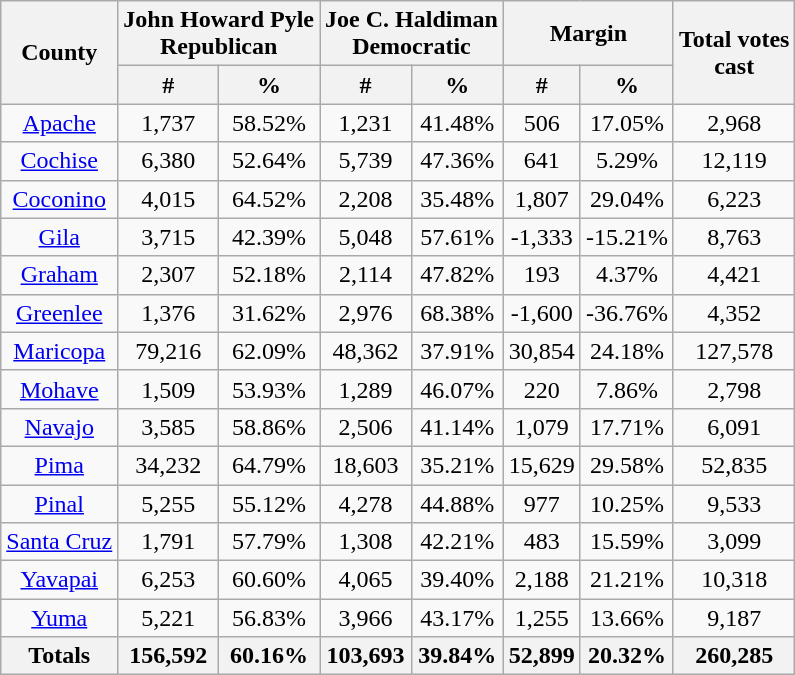<table class="wikitable sortable" style="text-align:center">
<tr>
<th rowspan="2">County</th>
<th style="text-align:center;" colspan="2">John Howard Pyle<br>Republican</th>
<th style="text-align:center;" colspan="2">Joe C. Haldiman<br>Democratic</th>
<th style="text-align:center;" colspan="2">Margin</th>
<th style="text-align:center;" rowspan="2">Total votes<br>cast</th>
</tr>
<tr>
<th style="text-align:center;" data-sort-type="number">#</th>
<th style="text-align:center;" data-sort-type="number">%</th>
<th style="text-align:center;" data-sort-type="number">#</th>
<th style="text-align:center;" data-sort-type="number">%</th>
<th style="text-align:center;" data-sort-type="number">#</th>
<th style="text-align:center;" data-sort-type="number">%</th>
</tr>
<tr style="text-align:center;">
<td><a href='#'>Apache</a></td>
<td>1,737</td>
<td>58.52%</td>
<td>1,231</td>
<td>41.48%</td>
<td>506</td>
<td>17.05%</td>
<td>2,968</td>
</tr>
<tr style="text-align:center;">
<td><a href='#'>Cochise</a></td>
<td>6,380</td>
<td>52.64%</td>
<td>5,739</td>
<td>47.36%</td>
<td>641</td>
<td>5.29%</td>
<td>12,119</td>
</tr>
<tr style="text-align:center;">
<td><a href='#'>Coconino</a></td>
<td>4,015</td>
<td>64.52%</td>
<td>2,208</td>
<td>35.48%</td>
<td>1,807</td>
<td>29.04%</td>
<td>6,223</td>
</tr>
<tr style="text-align:center;">
<td><a href='#'>Gila</a></td>
<td>3,715</td>
<td>42.39%</td>
<td>5,048</td>
<td>57.61%</td>
<td>-1,333</td>
<td>-15.21%</td>
<td>8,763</td>
</tr>
<tr style="text-align:center;">
<td><a href='#'>Graham</a></td>
<td>2,307</td>
<td>52.18%</td>
<td>2,114</td>
<td>47.82%</td>
<td>193</td>
<td>4.37%</td>
<td>4,421</td>
</tr>
<tr style="text-align:center;">
<td><a href='#'>Greenlee</a></td>
<td>1,376</td>
<td>31.62%</td>
<td>2,976</td>
<td>68.38%</td>
<td>-1,600</td>
<td>-36.76%</td>
<td>4,352</td>
</tr>
<tr style="text-align:center;">
<td><a href='#'>Maricopa</a></td>
<td>79,216</td>
<td>62.09%</td>
<td>48,362</td>
<td>37.91%</td>
<td>30,854</td>
<td>24.18%</td>
<td>127,578</td>
</tr>
<tr style="text-align:center;">
<td><a href='#'>Mohave</a></td>
<td>1,509</td>
<td>53.93%</td>
<td>1,289</td>
<td>46.07%</td>
<td>220</td>
<td>7.86%</td>
<td>2,798</td>
</tr>
<tr style="text-align:center;">
<td><a href='#'>Navajo</a></td>
<td>3,585</td>
<td>58.86%</td>
<td>2,506</td>
<td>41.14%</td>
<td>1,079</td>
<td>17.71%</td>
<td>6,091</td>
</tr>
<tr style="text-align:center;">
<td><a href='#'>Pima</a></td>
<td>34,232</td>
<td>64.79%</td>
<td>18,603</td>
<td>35.21%</td>
<td>15,629</td>
<td>29.58%</td>
<td>52,835</td>
</tr>
<tr style="text-align:center;">
<td><a href='#'>Pinal</a></td>
<td>5,255</td>
<td>55.12%</td>
<td>4,278</td>
<td>44.88%</td>
<td>977</td>
<td>10.25%</td>
<td>9,533</td>
</tr>
<tr style="text-align:center;">
<td><a href='#'>Santa Cruz</a></td>
<td>1,791</td>
<td>57.79%</td>
<td>1,308</td>
<td>42.21%</td>
<td>483</td>
<td>15.59%</td>
<td>3,099</td>
</tr>
<tr style="text-align:center;">
<td><a href='#'>Yavapai</a></td>
<td>6,253</td>
<td>60.60%</td>
<td>4,065</td>
<td>39.40%</td>
<td>2,188</td>
<td>21.21%</td>
<td>10,318</td>
</tr>
<tr style="text-align:center;">
<td><a href='#'>Yuma</a></td>
<td>5,221</td>
<td>56.83%</td>
<td>3,966</td>
<td>43.17%</td>
<td>1,255</td>
<td>13.66%</td>
<td>9,187</td>
</tr>
<tr style="text-align:center;">
<th>Totals</th>
<th>156,592</th>
<th>60.16%</th>
<th>103,693</th>
<th>39.84%</th>
<th>52,899</th>
<th>20.32%</th>
<th>260,285</th>
</tr>
</table>
